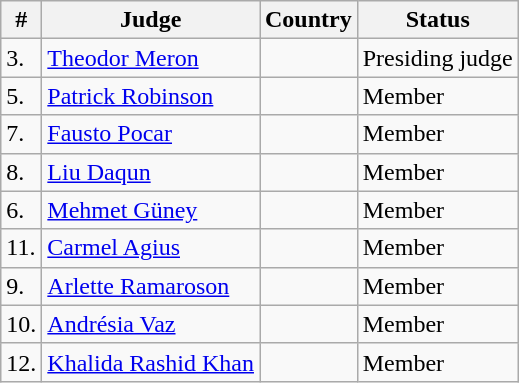<table class="wikitable">
<tr>
<th>#</th>
<th>Judge</th>
<th>Country</th>
<th>Status</th>
</tr>
<tr>
<td>3.</td>
<td><a href='#'>Theodor Meron</a></td>
<td></td>
<td>Presiding judge</td>
</tr>
<tr>
<td>5.</td>
<td><a href='#'>Patrick Robinson</a></td>
<td></td>
<td>Member</td>
</tr>
<tr>
<td>7.</td>
<td><a href='#'>Fausto Pocar</a></td>
<td></td>
<td>Member</td>
</tr>
<tr>
<td>8.</td>
<td><a href='#'>Liu Daqun</a></td>
<td></td>
<td>Member</td>
</tr>
<tr>
<td>6.</td>
<td><a href='#'>Mehmet Güney</a></td>
<td></td>
<td>Member</td>
</tr>
<tr>
<td>11.</td>
<td><a href='#'>Carmel Agius</a></td>
<td></td>
<td>Member</td>
</tr>
<tr>
<td>9.</td>
<td><a href='#'>Arlette Ramaroson</a></td>
<td></td>
<td>Member</td>
</tr>
<tr>
<td>10.</td>
<td><a href='#'>Andrésia Vaz</a></td>
<td></td>
<td>Member</td>
</tr>
<tr>
<td>12.</td>
<td><a href='#'>Khalida Rashid Khan</a></td>
<td></td>
<td>Member</td>
</tr>
</table>
